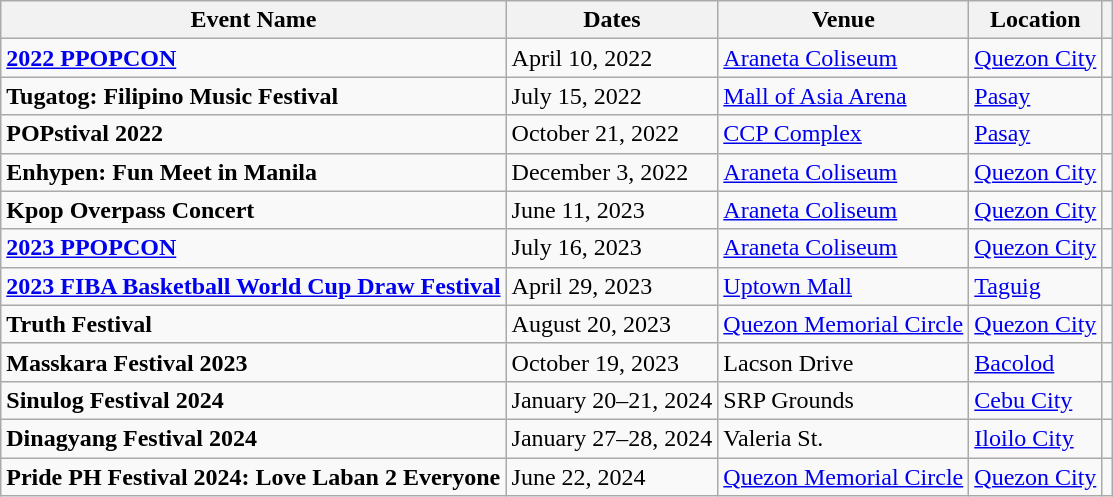<table class="wikitable">
<tr>
<th>Event Name</th>
<th>Dates</th>
<th>Venue</th>
<th>Location</th>
<th></th>
</tr>
<tr>
<td><strong><a href='#'>2022 PPOPCON</a></strong></td>
<td>April 10, 2022</td>
<td><a href='#'>Araneta Coliseum</a></td>
<td><a href='#'>Quezon City</a></td>
<td></td>
</tr>
<tr>
<td><strong>Tugatog: Filipino Music Festival</strong></td>
<td>July 15, 2022</td>
<td><a href='#'>Mall of Asia Arena</a></td>
<td><a href='#'>Pasay</a></td>
<td></td>
</tr>
<tr>
<td><strong>POPstival 2022</strong></td>
<td>October 21, 2022</td>
<td><a href='#'>CCP Complex</a></td>
<td><a href='#'>Pasay</a></td>
<td></td>
</tr>
<tr>
<td><strong>Enhypen: Fun Meet in Manila</strong></td>
<td>December 3, 2022</td>
<td><a href='#'>Araneta Coliseum</a></td>
<td><a href='#'>Quezon City</a></td>
<td></td>
</tr>
<tr>
<td><strong>Kpop Overpass Concert</strong></td>
<td>June 11, 2023</td>
<td><a href='#'>Araneta Coliseum</a></td>
<td><a href='#'>Quezon City</a></td>
<td></td>
</tr>
<tr>
<td><strong><a href='#'>2023 PPOPCON</a></strong></td>
<td>July 16, 2023</td>
<td><a href='#'>Araneta Coliseum</a></td>
<td><a href='#'>Quezon City</a></td>
<td></td>
</tr>
<tr>
<td><strong><a href='#'>2023 FIBA Basketball World Cup Draw Festival</a></strong></td>
<td>April 29, 2023</td>
<td><a href='#'>Uptown Mall</a></td>
<td><a href='#'>Taguig</a></td>
<td></td>
</tr>
<tr>
<td><strong>Truth Festival</strong></td>
<td>August 20, 2023</td>
<td><a href='#'>Quezon Memorial Circle</a></td>
<td><a href='#'>Quezon City</a></td>
<td></td>
</tr>
<tr>
<td><strong>Masskara Festival 2023</strong></td>
<td>October 19, 2023</td>
<td>Lacson Drive</td>
<td><a href='#'>Bacolod</a></td>
<td></td>
</tr>
<tr>
<td><strong>Sinulog Festival 2024</strong></td>
<td>January 20–21, 2024</td>
<td>SRP Grounds</td>
<td><a href='#'>Cebu City</a></td>
<td></td>
</tr>
<tr>
<td><strong>Dinagyang Festival 2024</strong></td>
<td>January 27–28, 2024</td>
<td>Valeria St.</td>
<td><a href='#'>Iloilo City</a></td>
<td></td>
</tr>
<tr>
<td><strong>Pride PH Festival 2024: Love Laban 2 Everyone</strong></td>
<td>June 22, 2024</td>
<td><a href='#'>Quezon Memorial Circle</a></td>
<td><a href='#'>Quezon City</a></td>
<td></td>
</tr>
</table>
